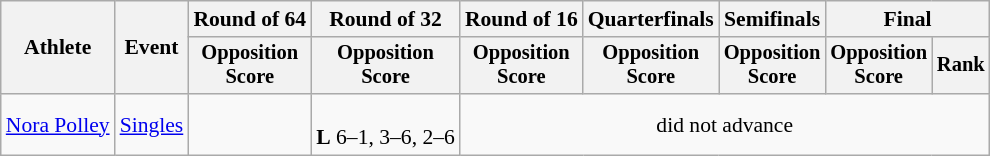<table class=wikitable style="font-size:90%">
<tr>
<th rowspan=2>Athlete</th>
<th rowspan=2>Event</th>
<th>Round of 64</th>
<th>Round of 32</th>
<th>Round of 16</th>
<th>Quarterfinals</th>
<th>Semifinals</th>
<th colspan=2>Final</th>
</tr>
<tr style="font-size:95%">
<th>Opposition<br>Score</th>
<th>Opposition<br>Score</th>
<th>Opposition<br>Score</th>
<th>Opposition<br>Score</th>
<th>Opposition<br>Score</th>
<th>Opposition<br>Score</th>
<th>Rank</th>
</tr>
<tr align=center>
<td align=left><a href='#'>Nora Polley</a></td>
<td align=left><a href='#'>Singles</a></td>
<td></td>
<td><br> <strong>L</strong> 6–1, 3–6, 2–6</td>
<td colspan=5>did not advance</td>
</tr>
</table>
